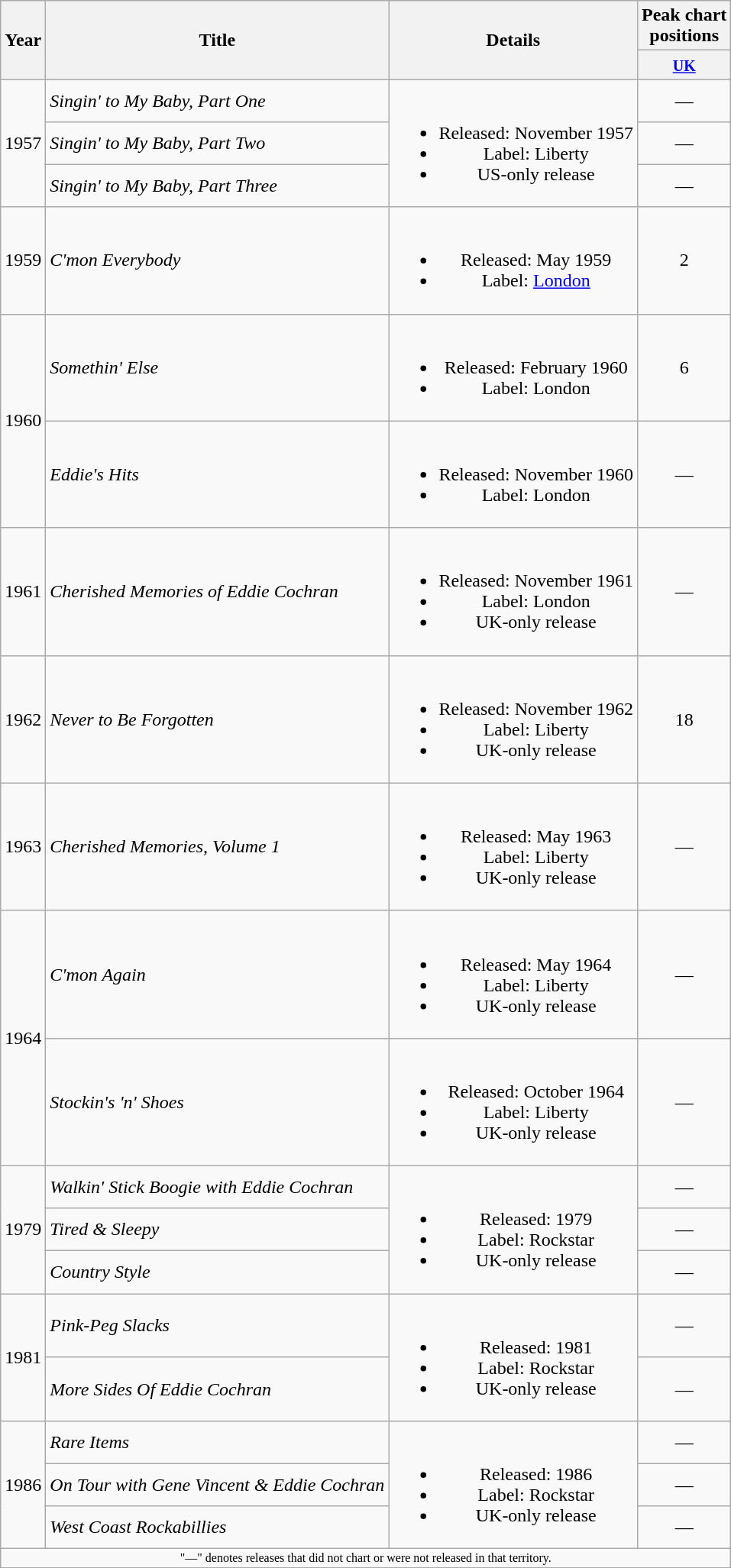<table class="wikitable" style="text-align:center">
<tr>
<th rowspan="2">Year</th>
<th rowspan="2">Title</th>
<th rowspan="2">Details</th>
<th scope="col">Peak chart<br>positions</th>
</tr>
<tr>
<th><small><a href='#'>UK</a></small><br></th>
</tr>
<tr>
<td rowspan="3">1957</td>
<td align="left"><em>Singin' to My Baby, Part One</em></td>
<td rowspan="3"><br><ul><li>Released: November 1957</li><li>Label: Liberty</li><li>US-only release</li></ul></td>
<td>—</td>
</tr>
<tr>
<td align="left"><em>Singin' to My Baby, Part Two</em></td>
<td>—</td>
</tr>
<tr>
<td align="left"><em>Singin' to My Baby, Part Three</em></td>
<td>—</td>
</tr>
<tr>
<td>1959</td>
<td align="left"><em>C'mon Everybody</em></td>
<td><br><ul><li>Released: May 1959</li><li>Label: <a href='#'>London</a></li></ul></td>
<td>2</td>
</tr>
<tr>
<td rowspan="2">1960</td>
<td align="left"><em>Somethin' Else</em></td>
<td><br><ul><li>Released: February 1960</li><li>Label: London</li></ul></td>
<td>6</td>
</tr>
<tr>
<td align="left"><em>Eddie's Hits</em></td>
<td><br><ul><li>Released: November 1960</li><li>Label: London</li></ul></td>
<td>—</td>
</tr>
<tr>
<td>1961</td>
<td align="left"><em>Cherished Memories of Eddie Cochran</em></td>
<td><br><ul><li>Released: November 1961</li><li>Label: London</li><li>UK-only release</li></ul></td>
<td>—</td>
</tr>
<tr>
<td>1962</td>
<td align="left"><em>Never to Be Forgotten</em></td>
<td><br><ul><li>Released: November 1962</li><li>Label: Liberty</li><li>UK-only release</li></ul></td>
<td>18</td>
</tr>
<tr>
<td>1963</td>
<td align="left"><em>Cherished Memories, Volume 1</em></td>
<td><br><ul><li>Released: May 1963</li><li>Label: Liberty</li><li>UK-only release</li></ul></td>
<td>—</td>
</tr>
<tr>
<td rowspan="2">1964</td>
<td align="left"><em>C'mon Again</em></td>
<td><br><ul><li>Released: May 1964</li><li>Label: Liberty</li><li>UK-only release</li></ul></td>
<td>—</td>
</tr>
<tr>
<td align="left"><em>Stockin's 'n' Shoes</em></td>
<td><br><ul><li>Released: October 1964</li><li>Label: Liberty</li><li>UK-only release</li></ul></td>
<td>—</td>
</tr>
<tr>
<td rowspan="3">1979</td>
<td align="left"><em>Walkin' Stick Boogie with Eddie Cochran</em></td>
<td rowspan="3"><br><ul><li>Released: 1979</li><li>Label: Rockstar</li><li>UK-only release</li></ul></td>
<td>—</td>
</tr>
<tr>
<td align="left"><em>Tired & Sleepy</em></td>
<td>—</td>
</tr>
<tr>
<td align="left"><em>Country Style</em></td>
<td>—</td>
</tr>
<tr>
<td rowspan="2">1981</td>
<td align="left"><em>Pink-Peg Slacks</em></td>
<td rowspan="2"><br><ul><li>Released: 1981</li><li>Label: Rockstar</li><li>UK-only release</li></ul></td>
<td>—</td>
</tr>
<tr>
<td align="left"><em>More Sides Of Eddie Cochran</em></td>
<td>—</td>
</tr>
<tr>
<td rowspan="3">1986</td>
<td align="left"><em>Rare Items</em></td>
<td rowspan="3"><br><ul><li>Released: 1986</li><li>Label: Rockstar</li><li>UK-only release</li></ul></td>
<td>—</td>
</tr>
<tr>
<td align="left"><em>On Tour with Gene Vincent & Eddie Cochran</em></td>
<td>—</td>
</tr>
<tr>
<td align="left"><em>West Coast Rockabillies</em></td>
<td>—</td>
</tr>
<tr>
<td colspan="4" style="font-size:8pt">"—" denotes releases that did not chart or were not released in that territory.</td>
</tr>
</table>
